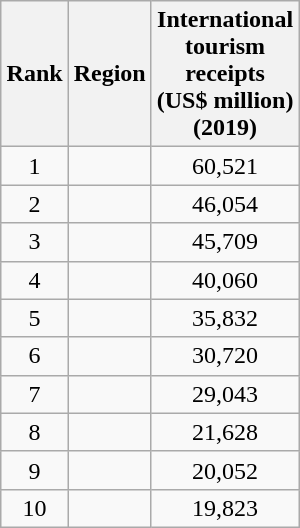<table class="wikitable sortable" style="margin:1em auto 1em auto; text-align:center;">
<tr>
<th>Rank</th>
<th>Region</th>
<th>International <br> tourism<br> receipts<br> (US$ million)<br> (2019)</th>
</tr>
<tr>
<td>1</td>
<td align="left"></td>
<td>60,521</td>
</tr>
<tr>
<td>2</td>
<td align="left"></td>
<td>46,054</td>
</tr>
<tr>
<td>3</td>
<td align="left"></td>
<td>45,709</td>
</tr>
<tr>
<td>4</td>
<td align="left"></td>
<td>40,060</td>
</tr>
<tr>
<td>5</td>
<td align="left"></td>
<td>35,832</td>
</tr>
<tr>
<td>6</td>
<td align="left"></td>
<td>30,720</td>
</tr>
<tr>
<td>7</td>
<td align="left"></td>
<td>29,043</td>
</tr>
<tr>
<td>8</td>
<td align="left"></td>
<td>21,628</td>
</tr>
<tr>
<td>9</td>
<td align="left"></td>
<td>20,052</td>
</tr>
<tr>
<td>10</td>
<td align="left"></td>
<td>19,823</td>
</tr>
</table>
